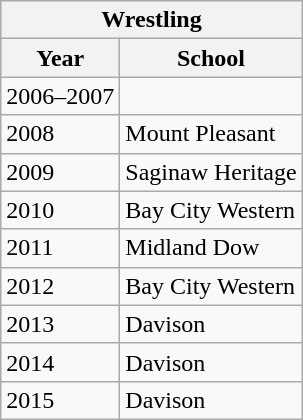<table class="wikitable collapsible">
<tr>
<th colspan=2>Wrestling</th>
</tr>
<tr>
<th>Year</th>
<th>School</th>
</tr>
<tr>
<td>2006–2007</td>
<td></td>
</tr>
<tr>
<td>2008</td>
<td>Mount Pleasant</td>
</tr>
<tr>
<td>2009</td>
<td>Saginaw Heritage</td>
</tr>
<tr>
<td>2010</td>
<td>Bay City Western</td>
</tr>
<tr>
<td>2011</td>
<td>Midland Dow</td>
</tr>
<tr>
<td>2012</td>
<td>Bay City Western</td>
</tr>
<tr>
<td>2013</td>
<td>Davison</td>
</tr>
<tr>
<td>2014</td>
<td>Davison</td>
</tr>
<tr>
<td>2015</td>
<td>Davison</td>
</tr>
</table>
